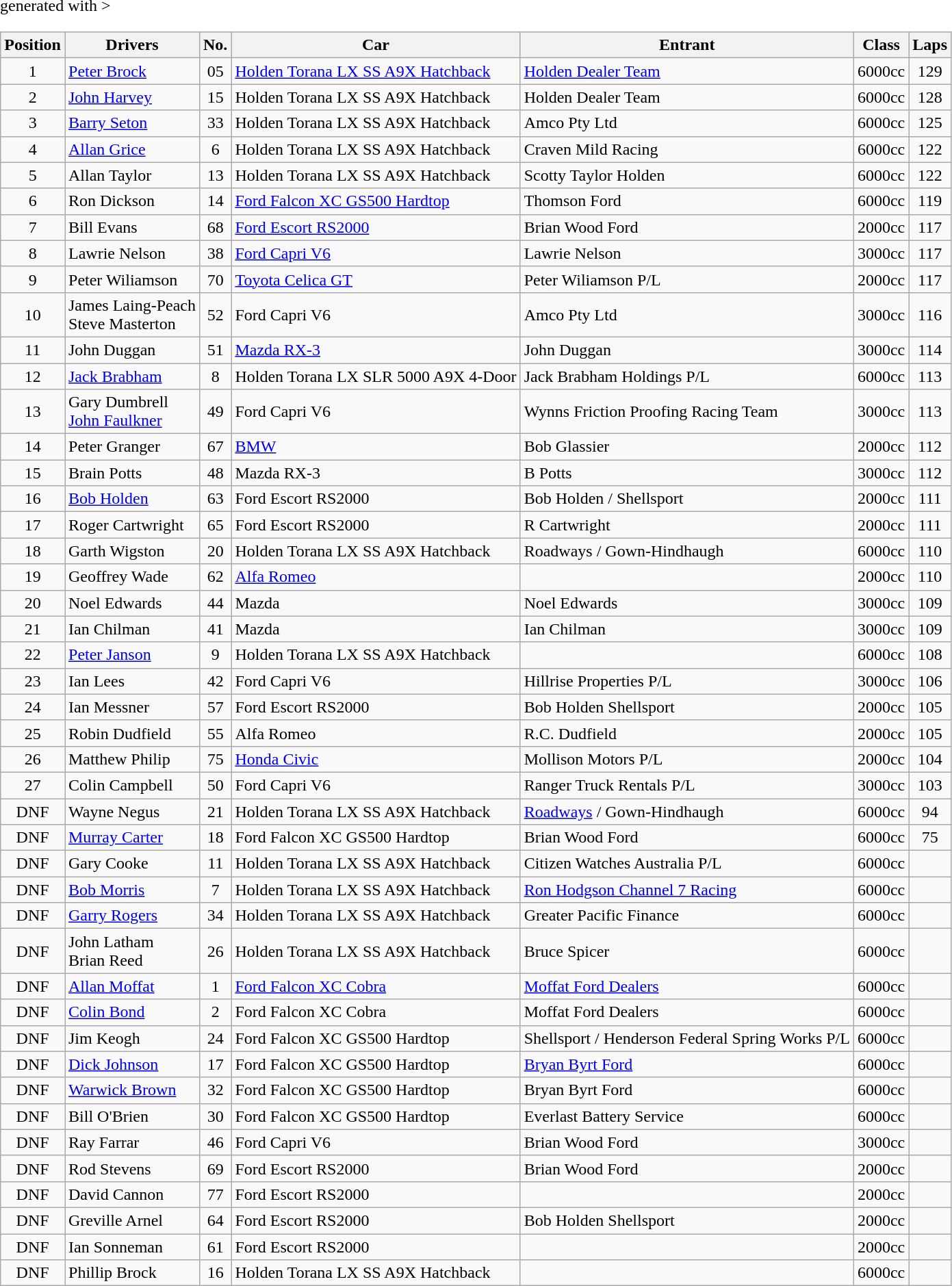<table class="wikitable" border="1" <hiddentext>generated with >
<tr style="font-weight:bold">
<th>Position<br></th>
<th>Drivers</th>
<th>No.</th>
<th>Car</th>
<th>Entrant</th>
<th>Class</th>
<th>Laps</th>
</tr>
<tr>
<td Height="12.75" align="center">1</td>
<td><a href='#'>Peter Brock</a></td>
<td align="center">05</td>
<td><a href='#'>Holden Torana LX SS A9X Hatchback</a></td>
<td><a href='#'>Holden Dealer Team</a></td>
<td align="center">6000cc</td>
<td align="center">129</td>
</tr>
<tr>
<td Height="12.75" align="center">2</td>
<td><a href='#'>John Harvey</a></td>
<td align="center">15</td>
<td>Holden Torana LX SS A9X Hatchback</td>
<td>Holden Dealer Team</td>
<td align="center">6000cc</td>
<td align="center">128</td>
</tr>
<tr>
<td Height="12.75" align="center">3</td>
<td><a href='#'>Barry Seton</a></td>
<td align="center">33</td>
<td>Holden Torana LX SS A9X Hatchback</td>
<td>Amco Pty Ltd</td>
<td align="center">6000cc</td>
<td align="center">125</td>
</tr>
<tr>
<td Height="12.75" align="center">4</td>
<td><a href='#'>Allan Grice</a></td>
<td align="center">6</td>
<td>Holden Torana LX SS A9X Hatchback</td>
<td>Craven Mild Racing</td>
<td align="center">6000cc</td>
<td align="center">122</td>
</tr>
<tr>
<td Height="12.75" align="center">5</td>
<td>Allan Taylor</td>
<td align="center">13</td>
<td>Holden Torana LX SS A9X Hatchback</td>
<td>Scotty Taylor Holden</td>
<td align="center">6000cc</td>
<td align="center">122</td>
</tr>
<tr>
<td Height="12.75" align="center">6</td>
<td>Ron Dickson</td>
<td align="center">14</td>
<td><a href='#'>Ford Falcon XC GS500 Hardtop</a></td>
<td>Thomson Ford</td>
<td align="center">6000cc</td>
<td align="center">119</td>
</tr>
<tr>
<td Height="12.75" align="center">7</td>
<td>Bill Evans</td>
<td align="center">68</td>
<td><a href='#'>Ford Escort RS2000</a></td>
<td>Brian Wood Ford</td>
<td align="center">2000cc</td>
<td align="center">117</td>
</tr>
<tr>
<td Height="12.75" align="center">8</td>
<td>Lawrie Nelson</td>
<td align="center">38</td>
<td><a href='#'>Ford Capri V6</a></td>
<td>Lawrie Nelson</td>
<td align="center">3000cc</td>
<td align="center">117</td>
</tr>
<tr>
<td Height="12.75" align="center">9</td>
<td>Peter Wiliamson</td>
<td align="center">70</td>
<td><a href='#'>Toyota Celica GT</a></td>
<td>Peter Wiliamson P/L</td>
<td align="center">2000cc</td>
<td align="center">117</td>
</tr>
<tr>
<td Height="12.75" align="center">10</td>
<td>James Laing-Peach<br> Steve Masterton</td>
<td align="center">52</td>
<td>Ford Capri V6</td>
<td>Amco Pty Ltd</td>
<td align="center">3000cc</td>
<td align="center">116</td>
</tr>
<tr>
<td Height="12.75" align="center">11</td>
<td>John Duggan</td>
<td align="center">51</td>
<td><a href='#'>Mazda RX-3</a></td>
<td>John Duggan</td>
<td align="center">3000cc</td>
<td align="center">114</td>
</tr>
<tr>
<td Height="12.75" align="center">12</td>
<td><a href='#'>Jack Brabham</a></td>
<td align="center">8</td>
<td>Holden Torana LX SLR 5000 A9X 4-Door</td>
<td>Jack Brabham Holdings P/L</td>
<td align="center">6000cc</td>
<td align="center">113</td>
</tr>
<tr>
<td Height="12.75" align="center">13</td>
<td>Gary Dumbrell<br> <a href='#'>John Faulkner</a></td>
<td align="center">49</td>
<td>Ford Capri V6</td>
<td>Wynns Friction Proofing Racing Team</td>
<td align="center">3000cc</td>
<td align="center">113</td>
</tr>
<tr>
<td Height="12.75" align="center">14</td>
<td>Peter Granger</td>
<td align="center">67</td>
<td><a href='#'>BMW</a></td>
<td>Bob Glassier</td>
<td align="center">2000cc</td>
<td align="center">112</td>
</tr>
<tr>
<td Height="12.75" align="center">15</td>
<td>Brain Potts</td>
<td align="center">48</td>
<td>Mazda RX-3</td>
<td>B Potts</td>
<td align="center">3000cc</td>
<td align="center">112</td>
</tr>
<tr>
<td Height="12.75" align="center">16</td>
<td><a href='#'>Bob Holden</a></td>
<td align="center">63</td>
<td>Ford Escort RS2000</td>
<td>Bob Holden / Shellsport</td>
<td align="center">2000cc</td>
<td align="center">111</td>
</tr>
<tr>
<td Height="12.75" align="center">17</td>
<td>Roger Cartwright</td>
<td align="center">65</td>
<td>Ford Escort RS2000</td>
<td>R Cartwright</td>
<td align="center">2000cc</td>
<td align="center">111</td>
</tr>
<tr>
<td Height="12.75" align="center">18</td>
<td>Garth Wigston</td>
<td align="center">20</td>
<td>Holden Torana LX SS A9X Hatchback</td>
<td>Roadways / Gown-Hindhaugh</td>
<td align="center">6000cc</td>
<td align="center">110</td>
</tr>
<tr>
<td Height="12.75" align="center">19</td>
<td>Geoffrey Wade</td>
<td align="center">62</td>
<td><a href='#'>Alfa Romeo</a></td>
<td></td>
<td align="center">2000cc</td>
<td align="center">110</td>
</tr>
<tr>
<td Height="12.75" align="center">20</td>
<td>Noel Edwards</td>
<td align="center">44</td>
<td>Mazda</td>
<td>Noel Edwards</td>
<td align="center">3000cc</td>
<td align="center">109</td>
</tr>
<tr>
<td Height="12.75" align="center">21</td>
<td>Ian Chilman</td>
<td align="center">41</td>
<td>Mazda</td>
<td>Ian Chilman</td>
<td align="center">3000cc</td>
<td align="center">109</td>
</tr>
<tr>
<td Height="12.75" align="center">22</td>
<td><a href='#'>Peter Janson</a></td>
<td align="center">9</td>
<td>Holden Torana LX SS A9X Hatchback</td>
<td></td>
<td align="center">6000cc</td>
<td align="center">108</td>
</tr>
<tr>
<td Height="12.75" align="center">23</td>
<td>Ian Lees</td>
<td align="center">42</td>
<td>Ford Capri V6</td>
<td>Hillrise Properties P/L</td>
<td align="center">3000cc</td>
<td align="center">106</td>
</tr>
<tr>
<td Height="12.75" align="center">24</td>
<td>Ian Messner</td>
<td align="center">57</td>
<td>Ford Escort RS2000</td>
<td>Bob Holden Shellsport</td>
<td align="center">2000cc</td>
<td align="center">105</td>
</tr>
<tr>
<td Height="12.75" align="center">25</td>
<td>Robin Dudfield</td>
<td align="center">55</td>
<td>Alfa Romeo</td>
<td>R.C. Dudfield</td>
<td align="center">2000cc</td>
<td align="center">105</td>
</tr>
<tr>
<td Height="12.75" align="center">26</td>
<td>Matthew Philip</td>
<td align="center">75</td>
<td><a href='#'>Honda Civic</a></td>
<td>Mollison Motors P/L</td>
<td align="center">2000cc</td>
<td align="center">104</td>
</tr>
<tr>
<td Height="12.75" align="center">27</td>
<td>Colin Campbell</td>
<td align="center">50</td>
<td>Ford Capri V6</td>
<td>Ranger Truck Rentals P/L</td>
<td align="center">3000cc</td>
<td align="center">103</td>
</tr>
<tr>
<td Height="12.75" align="center">DNF</td>
<td>Wayne Negus</td>
<td align="center">21</td>
<td>Holden Torana LX SS A9X Hatchback</td>
<td><a href='#'>Roadways</a> / Gown-Hindhaugh</td>
<td align="center">6000cc</td>
<td align="center">94</td>
</tr>
<tr>
<td Height="12.75" align="center">DNF</td>
<td><a href='#'>Murray Carter</a></td>
<td align="center">18</td>
<td>Ford Falcon XC GS500 Hardtop</td>
<td>Brian Wood Ford</td>
<td align="center">6000cc</td>
<td align="center">75</td>
</tr>
<tr>
<td Height="12.75" align="center">DNF</td>
<td>Gary Cooke</td>
<td align="center">11</td>
<td>Holden Torana LX SS A9X Hatchback</td>
<td>Citizen Watches Australia P/L</td>
<td align="center">6000cc</td>
<td align="center"></td>
</tr>
<tr>
<td Height="12.75" align="center">DNF</td>
<td><a href='#'>Bob Morris</a></td>
<td align="center">7</td>
<td>Holden Torana LX SS A9X Hatchback</td>
<td><a href='#'>Ron Hodgson Channel 7 Racing</a></td>
<td align="center">6000cc</td>
<td align="center"></td>
</tr>
<tr>
<td Height="12.75" align="center">DNF</td>
<td><a href='#'>Garry Rogers</a></td>
<td align="center">34</td>
<td>Holden Torana LX SS A9X Hatchback</td>
<td>Greater Pacific Finance</td>
<td align="center">6000cc</td>
<td align="center"></td>
</tr>
<tr>
<td Height="12.75" align="center">DNF</td>
<td>John Latham<br> Brian Reed</td>
<td align="center">26</td>
<td>Holden Torana LX SS A9X Hatchback</td>
<td>Bruce Spicer</td>
<td align="center">6000cc</td>
<td align="center"></td>
</tr>
<tr>
<td Height="12.75" align="center">DNF</td>
<td><a href='#'>Allan Moffat</a></td>
<td align="center">1</td>
<td><a href='#'>Ford Falcon XC Cobra</a></td>
<td><a href='#'>Moffat Ford Dealers</a></td>
<td align="center">6000cc</td>
<td align="center"></td>
</tr>
<tr>
<td Height="12.75" align="center">DNF</td>
<td><a href='#'>Colin Bond</a></td>
<td align="center">2</td>
<td>Ford Falcon XC Cobra</td>
<td>Moffat Ford Dealers</td>
<td align="center">6000cc</td>
<td align="center"></td>
</tr>
<tr>
<td Height="12.75" align="center">DNF</td>
<td>Jim Keogh</td>
<td align="center">24</td>
<td>Ford Falcon XC GS500 Hardtop</td>
<td>Shellsport / Henderson Federal Spring Works P/L</td>
<td align="center">6000cc</td>
<td align="center"></td>
</tr>
<tr>
<td Height="12.75" align="center">DNF</td>
<td><a href='#'>Dick Johnson</a></td>
<td align="center">17</td>
<td>Ford Falcon XC GS500 Hardtop</td>
<td><a href='#'>Bryan Byrt Ford</a></td>
<td align="center">6000cc</td>
<td align="center"></td>
</tr>
<tr>
<td Height="12.75" align="center">DNF</td>
<td><a href='#'>Warwick Brown</a></td>
<td align="center">32</td>
<td>Ford Falcon XC GS500 Hardtop</td>
<td>Bryan Byrt Ford</td>
<td align="center">6000cc</td>
<td align="center"></td>
</tr>
<tr>
<td Height="12.75" align="center">DNF</td>
<td>Bill O'Brien</td>
<td align="center">30</td>
<td>Ford Falcon XC GS500 Hardtop</td>
<td>Everlast Battery Service</td>
<td align="center">6000cc</td>
<td align="center"></td>
</tr>
<tr>
<td Height="12.75" align="center">DNF</td>
<td>Ray Farrar</td>
<td align="center">46</td>
<td>Ford Capri V6</td>
<td>Brian Wood Ford</td>
<td align="center">3000cc</td>
<td align="center"></td>
</tr>
<tr>
<td Height="12.75" align="center">DNF</td>
<td>Rod Stevens</td>
<td align="center">69</td>
<td>Ford Escort RS2000</td>
<td>Brian Wood Ford</td>
<td align="center">2000cc</td>
<td align="center"></td>
</tr>
<tr>
<td Height="12.75" align="center">DNF</td>
<td>David Cannon</td>
<td align="center">77</td>
<td>Ford Escort RS2000</td>
<td></td>
<td align="center">2000cc</td>
<td align="center"></td>
</tr>
<tr>
<td Height="12.75" align="center">DNF</td>
<td>Greville Arnel</td>
<td align="center">64</td>
<td>Ford Escort RS2000</td>
<td>Bob Holden Shellsport</td>
<td align="center">2000cc</td>
<td align="center"></td>
</tr>
<tr>
<td Height="12.75" align="center">DNF</td>
<td>Ian Sonneman</td>
<td align="center">61</td>
<td>Ford Escort RS2000</td>
<td></td>
<td align="center">2000cc</td>
<td align="center"></td>
</tr>
<tr>
<td Height="12.75" align="center">DNF</td>
<td>Phillip Brock</td>
<td align="center">16</td>
<td>Holden Torana LX SS A9X Hatchback</td>
<td></td>
<td align="center">6000cc</td>
<td align="center"></td>
</tr>
</table>
